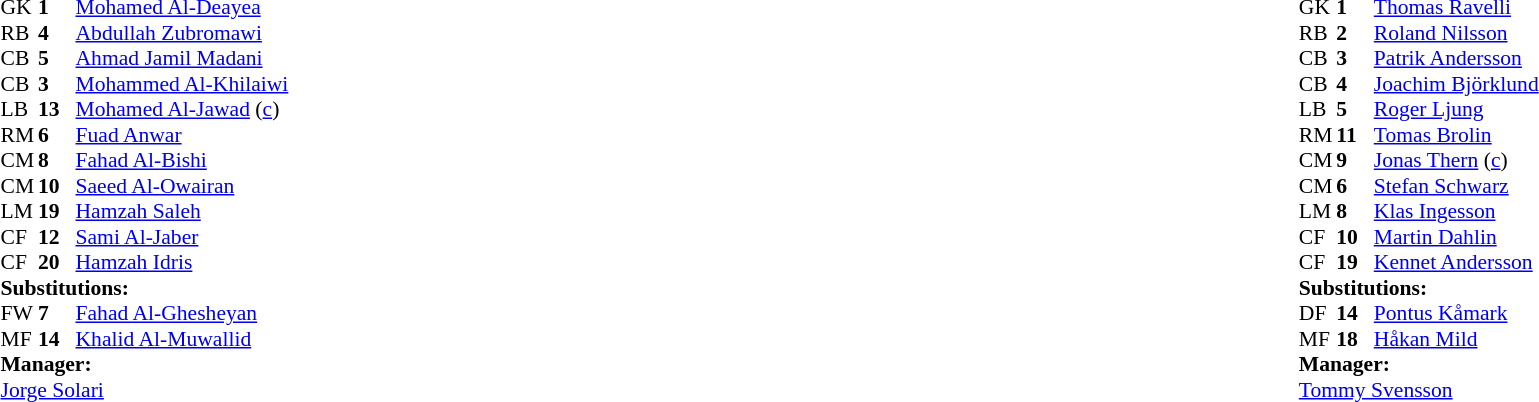<table width="100%">
<tr>
<td valign="top" width="50%"><br><table style="font-size: 90%" cellspacing="0" cellpadding="0">
<tr>
<th width="25"></th>
<th width="25"></th>
</tr>
<tr>
<td>GK</td>
<td><strong>1</strong></td>
<td><a href='#'>Mohamed Al-Deayea</a></td>
</tr>
<tr>
<td>RB</td>
<td><strong>4</strong></td>
<td><a href='#'>Abdullah Zubromawi</a></td>
</tr>
<tr>
<td>CB</td>
<td><strong>5</strong></td>
<td><a href='#'>Ahmad Jamil Madani</a></td>
</tr>
<tr>
<td>CB</td>
<td><strong>3</strong></td>
<td><a href='#'>Mohammed Al-Khilaiwi</a></td>
</tr>
<tr>
<td>LB</td>
<td><strong>13</strong></td>
<td><a href='#'>Mohamed Al-Jawad</a> (<a href='#'>c</a>)</td>
<td></td>
<td></td>
</tr>
<tr>
<td>RM</td>
<td><strong>6</strong></td>
<td><a href='#'>Fuad Anwar</a></td>
</tr>
<tr>
<td>CM</td>
<td><strong>8</strong></td>
<td><a href='#'>Fahad Al-Bishi</a></td>
<td></td>
<td></td>
</tr>
<tr>
<td>CM</td>
<td><strong>10</strong></td>
<td><a href='#'>Saeed Al-Owairan</a></td>
</tr>
<tr>
<td>LM</td>
<td><strong>19</strong></td>
<td><a href='#'>Hamzah Saleh</a></td>
</tr>
<tr>
<td>CF</td>
<td><strong>12</strong></td>
<td><a href='#'>Sami Al-Jaber</a></td>
</tr>
<tr>
<td>CF</td>
<td><strong>20</strong></td>
<td><a href='#'>Hamzah Idris</a></td>
</tr>
<tr>
<td colspan=3><strong>Substitutions:</strong></td>
</tr>
<tr>
<td>FW</td>
<td><strong>7</strong></td>
<td><a href='#'>Fahad Al-Ghesheyan</a></td>
<td></td>
<td></td>
</tr>
<tr>
<td>MF</td>
<td><strong>14</strong></td>
<td><a href='#'>Khalid Al-Muwallid</a></td>
<td></td>
<td></td>
</tr>
<tr>
<td colspan=3><strong>Manager:</strong></td>
</tr>
<tr>
<td colspan="4"> <a href='#'>Jorge Solari</a></td>
</tr>
</table>
</td>
<td valign="top"></td>
<td valign="top" width="50%"><br><table style="font-size: 90%" cellspacing="0" cellpadding="0" align=center>
<tr>
<th width="25"></th>
<th width="25"></th>
</tr>
<tr>
<td>GK</td>
<td><strong>1</strong></td>
<td><a href='#'>Thomas Ravelli</a></td>
</tr>
<tr>
<td>RB</td>
<td><strong>2</strong></td>
<td><a href='#'>Roland Nilsson</a></td>
<td></td>
</tr>
<tr>
<td>CB</td>
<td><strong>3</strong></td>
<td><a href='#'>Patrik Andersson</a></td>
</tr>
<tr>
<td>CB</td>
<td><strong>4</strong></td>
<td><a href='#'>Joachim Björklund</a></td>
<td></td>
<td></td>
</tr>
<tr>
<td>LB</td>
<td><strong>5</strong></td>
<td><a href='#'>Roger Ljung</a></td>
<td></td>
</tr>
<tr>
<td>RM</td>
<td><strong>11</strong></td>
<td><a href='#'>Tomas Brolin</a></td>
</tr>
<tr>
<td>CM</td>
<td><strong>9</strong></td>
<td><a href='#'>Jonas Thern</a> (<a href='#'>c</a>)</td>
<td></td>
<td></td>
</tr>
<tr>
<td>CM</td>
<td><strong>6</strong></td>
<td><a href='#'>Stefan Schwarz</a></td>
</tr>
<tr>
<td>LM</td>
<td><strong>8</strong></td>
<td><a href='#'>Klas Ingesson</a></td>
</tr>
<tr>
<td>CF</td>
<td><strong>10</strong></td>
<td><a href='#'>Martin Dahlin</a></td>
</tr>
<tr>
<td>CF</td>
<td><strong>19</strong></td>
<td><a href='#'>Kennet Andersson</a></td>
</tr>
<tr>
<td colspan=3><strong>Substitutions:</strong></td>
</tr>
<tr>
<td>DF</td>
<td><strong>14</strong></td>
<td><a href='#'>Pontus Kåmark</a></td>
<td></td>
<td></td>
</tr>
<tr>
<td>MF</td>
<td><strong>18</strong></td>
<td><a href='#'>Håkan Mild</a></td>
<td></td>
<td></td>
</tr>
<tr>
<td colspan=3><strong>Manager:</strong></td>
</tr>
<tr>
<td colspan="4"><a href='#'>Tommy Svensson</a></td>
</tr>
</table>
</td>
</tr>
</table>
